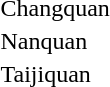<table>
<tr>
<td>Changquan<br></td>
<td></td>
<td></td>
<td></td>
</tr>
<tr>
<td>Nanquan<br></td>
<td></td>
<td></td>
<td></td>
</tr>
<tr>
<td>Taijiquan<br></td>
<td></td>
<td></td>
<td></td>
</tr>
</table>
